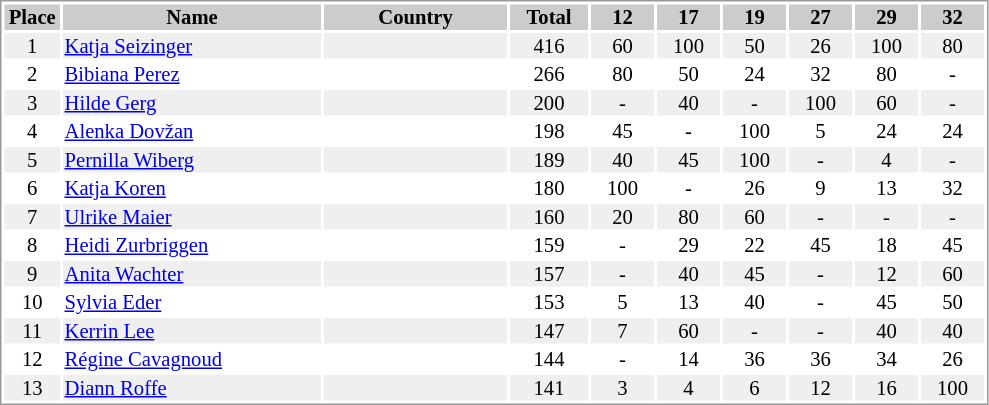<table border="0" style="border: 1px solid #999; background-color:#FFFFFF; text-align:center; font-size:86%; line-height:15px;">
<tr align="center" bgcolor="#CCCCCC">
<th width=35>Place</th>
<th width=170>Name</th>
<th width=120>Country</th>
<th width=50>Total</th>
<th width=40>12</th>
<th width=40>17</th>
<th width=40>19</th>
<th width=40>27</th>
<th width=40>29</th>
<th width=40>32</th>
</tr>
<tr bgcolor="#EFEFEF">
<td>1</td>
<td align="left"><a href='#'>Katja Seizinger</a></td>
<td align="left"></td>
<td>416</td>
<td>60</td>
<td>100</td>
<td>50</td>
<td>26</td>
<td>100</td>
<td>80</td>
</tr>
<tr>
<td>2</td>
<td align="left"><a href='#'>Bibiana Perez</a></td>
<td align="left"></td>
<td>266</td>
<td>80</td>
<td>50</td>
<td>24</td>
<td>32</td>
<td>80</td>
<td>-</td>
</tr>
<tr bgcolor="#EFEFEF">
<td>3</td>
<td align="left"><a href='#'>Hilde Gerg</a></td>
<td align="left"></td>
<td>200</td>
<td>-</td>
<td>40</td>
<td>-</td>
<td>100</td>
<td>60</td>
<td>-</td>
</tr>
<tr>
<td>4</td>
<td align="left"><a href='#'>Alenka Dovžan</a></td>
<td align="left"></td>
<td>198</td>
<td>45</td>
<td>-</td>
<td>100</td>
<td>5</td>
<td>24</td>
<td>24</td>
</tr>
<tr bgcolor="#EFEFEF">
<td>5</td>
<td align="left"><a href='#'>Pernilla Wiberg</a></td>
<td align="left"></td>
<td>189</td>
<td>40</td>
<td>45</td>
<td>100</td>
<td>-</td>
<td>4</td>
<td>-</td>
</tr>
<tr>
<td>6</td>
<td align="left"><a href='#'>Katja Koren</a></td>
<td align="left"></td>
<td>180</td>
<td>100</td>
<td>-</td>
<td>26</td>
<td>9</td>
<td>13</td>
<td>32</td>
</tr>
<tr bgcolor="#EFEFEF">
<td>7</td>
<td align="left"><a href='#'>Ulrike Maier</a></td>
<td align="left"></td>
<td>160</td>
<td>20</td>
<td>80</td>
<td>60</td>
<td>-</td>
<td>-</td>
<td>-</td>
</tr>
<tr>
<td>8</td>
<td align="left"><a href='#'>Heidi Zurbriggen</a></td>
<td align="left"></td>
<td>159</td>
<td>-</td>
<td>29</td>
<td>22</td>
<td>45</td>
<td>18</td>
<td>45</td>
</tr>
<tr bgcolor="#EFEFEF">
<td>9</td>
<td align="left"><a href='#'>Anita Wachter</a></td>
<td align="left"></td>
<td>157</td>
<td>-</td>
<td>40</td>
<td>45</td>
<td>-</td>
<td>12</td>
<td>60</td>
</tr>
<tr>
<td>10</td>
<td align="left"><a href='#'>Sylvia Eder</a></td>
<td align="left"></td>
<td>153</td>
<td>5</td>
<td>13</td>
<td>40</td>
<td>-</td>
<td>45</td>
<td>50</td>
</tr>
<tr bgcolor="#EFEFEF">
<td>11</td>
<td align="left"><a href='#'>Kerrin Lee</a></td>
<td align="left"></td>
<td>147</td>
<td>7</td>
<td>60</td>
<td>-</td>
<td>-</td>
<td>40</td>
<td>40</td>
</tr>
<tr>
<td>12</td>
<td align="left"><a href='#'>Régine Cavagnoud</a></td>
<td align="left"></td>
<td>144</td>
<td>-</td>
<td>14</td>
<td>36</td>
<td>36</td>
<td>34</td>
<td>26</td>
</tr>
<tr bgcolor="#EFEFEF">
<td>13</td>
<td align="left"><a href='#'>Diann Roffe</a></td>
<td align="left"></td>
<td>141</td>
<td>3</td>
<td>4</td>
<td>6</td>
<td>12</td>
<td>16</td>
<td>100</td>
</tr>
</table>
